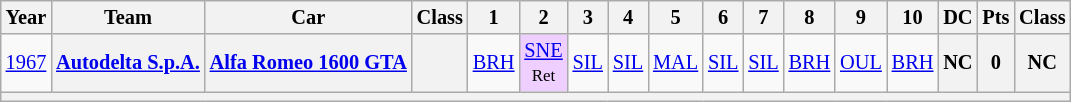<table class="wikitable" style="text-align:center; font-size:85%">
<tr>
<th>Year</th>
<th>Team</th>
<th>Car</th>
<th>Class</th>
<th>1</th>
<th>2</th>
<th>3</th>
<th>4</th>
<th>5</th>
<th>6</th>
<th>7</th>
<th>8</th>
<th>9</th>
<th>10</th>
<th>DC</th>
<th>Pts</th>
<th>Class</th>
</tr>
<tr>
<td><a href='#'>1967</a></td>
<th><a href='#'>Autodelta S.p.A.</a></th>
<th><a href='#'>Alfa Romeo 1600 GTA</a></th>
<th><span></span></th>
<td><a href='#'>BRH</a></td>
<td style="background:#EFCFFF;"><a href='#'>SNE</a><br><small>Ret</small></td>
<td><a href='#'>SIL</a></td>
<td><a href='#'>SIL</a></td>
<td><a href='#'>MAL</a></td>
<td><a href='#'>SIL</a></td>
<td><a href='#'>SIL</a></td>
<td><a href='#'>BRH</a></td>
<td><a href='#'>OUL</a></td>
<td><a href='#'>BRH</a></td>
<th>NC</th>
<th>0</th>
<th>NC</th>
</tr>
<tr>
<th colspan="17"></th>
</tr>
</table>
